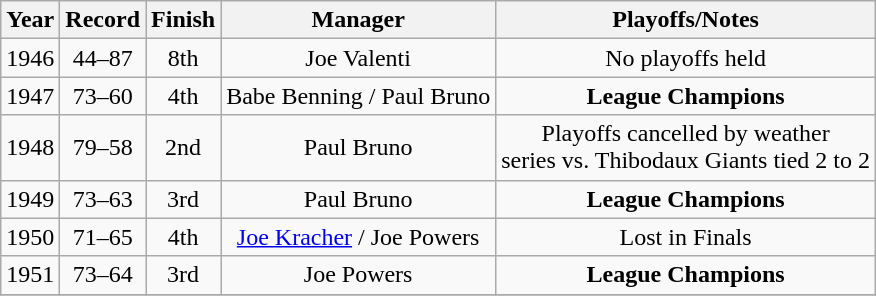<table class="wikitable" style="text-align:center">
<tr>
<th>Year</th>
<th>Record</th>
<th>Finish</th>
<th>Manager</th>
<th>Playoffs/Notes</th>
</tr>
<tr>
<td>1946</td>
<td>44–87</td>
<td>8th</td>
<td>Joe Valenti</td>
<td>No playoffs held</td>
</tr>
<tr>
<td>1947</td>
<td>73–60</td>
<td>4th</td>
<td>Babe Benning / Paul Bruno</td>
<td><strong>League Champions</strong></td>
</tr>
<tr>
<td>1948</td>
<td>79–58</td>
<td>2nd</td>
<td>Paul Bruno</td>
<td>Playoffs cancelled by weather<br>series vs. Thibodaux Giants tied 2 to 2</td>
</tr>
<tr>
<td>1949</td>
<td>73–63</td>
<td>3rd</td>
<td>Paul Bruno</td>
<td><strong>League Champions</strong></td>
</tr>
<tr>
<td>1950</td>
<td>71–65</td>
<td>4th</td>
<td><a href='#'>Joe Kracher</a> / Joe Powers</td>
<td>Lost in Finals</td>
</tr>
<tr>
<td>1951</td>
<td>73–64</td>
<td>3rd</td>
<td>Joe Powers</td>
<td><strong>League Champions</strong></td>
</tr>
<tr>
</tr>
</table>
